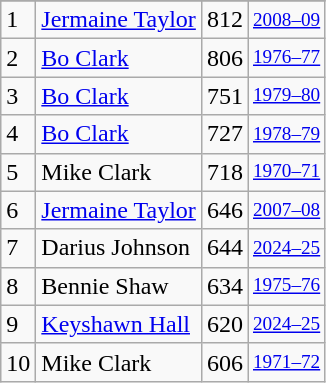<table class="wikitable">
<tr>
</tr>
<tr>
<td>1</td>
<td><a href='#'>Jermaine Taylor</a></td>
<td>812</td>
<td style="font-size:80%;"><a href='#'>2008–09</a></td>
</tr>
<tr>
<td>2</td>
<td><a href='#'>Bo Clark</a></td>
<td>806</td>
<td style="font-size:80%;"><a href='#'>1976–77</a></td>
</tr>
<tr>
<td>3</td>
<td><a href='#'>Bo Clark</a></td>
<td>751</td>
<td style="font-size:80%;"><a href='#'>1979–80</a></td>
</tr>
<tr>
<td>4</td>
<td><a href='#'>Bo Clark</a></td>
<td>727</td>
<td style="font-size:80%;"><a href='#'>1978–79</a></td>
</tr>
<tr>
<td>5</td>
<td>Mike Clark</td>
<td>718</td>
<td style="font-size:80%;"><a href='#'>1970–71</a></td>
</tr>
<tr>
<td>6</td>
<td><a href='#'>Jermaine Taylor</a></td>
<td>646</td>
<td style="font-size:80%;"><a href='#'>2007–08</a></td>
</tr>
<tr>
<td>7</td>
<td>Darius Johnson</td>
<td>644</td>
<td style="font-size:80%;"><a href='#'>2024–25</a></td>
</tr>
<tr>
<td>8</td>
<td>Bennie Shaw</td>
<td>634</td>
<td style="font-size:80%;"><a href='#'>1975–76</a></td>
</tr>
<tr>
<td>9</td>
<td><a href='#'>Keyshawn Hall</a></td>
<td>620</td>
<td style="font-size:80%;"><a href='#'>2024–25</a></td>
</tr>
<tr>
<td>10</td>
<td>Mike Clark</td>
<td>606</td>
<td style="font-size:80%;"><a href='#'>1971–72</a></td>
</tr>
</table>
